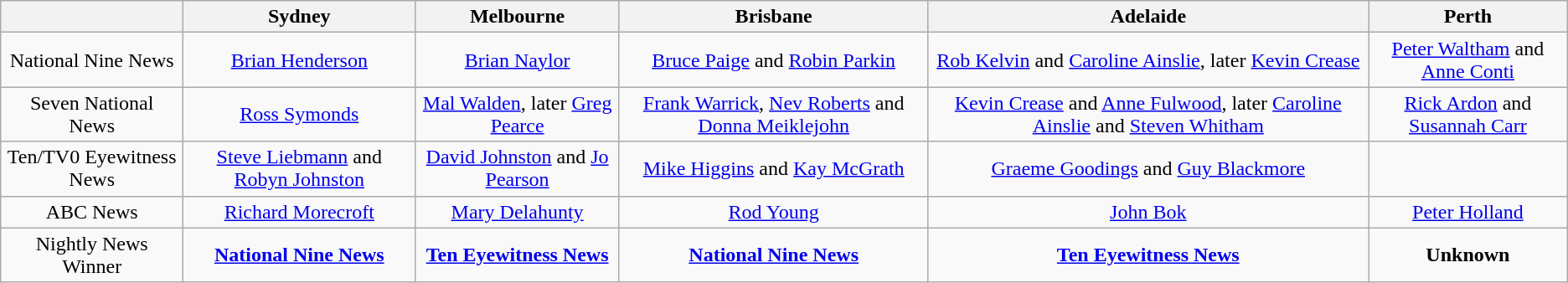<table class="wikitable">
<tr>
<th></th>
<th>Sydney</th>
<th>Melbourne</th>
<th>Brisbane</th>
<th>Adelaide</th>
<th>Perth</th>
</tr>
<tr style="text-align:center">
<td>National Nine News</td>
<td><a href='#'>Brian Henderson</a></td>
<td><a href='#'>Brian Naylor</a></td>
<td><a href='#'>Bruce Paige</a> and <a href='#'>Robin Parkin</a></td>
<td><a href='#'>Rob Kelvin</a> and <a href='#'>Caroline Ainslie</a>, later <a href='#'>Kevin Crease</a></td>
<td><a href='#'>Peter Waltham</a> and <a href='#'>Anne Conti</a></td>
</tr>
<tr style="text-align:center">
<td>Seven National News</td>
<td><a href='#'>Ross Symonds</a></td>
<td><a href='#'>Mal Walden</a>, later <a href='#'>Greg Pearce</a></td>
<td><a href='#'>Frank Warrick</a>, <a href='#'>Nev Roberts</a> and <a href='#'>Donna Meiklejohn</a></td>
<td><a href='#'>Kevin Crease</a> and <a href='#'>Anne Fulwood</a>, later <a href='#'>Caroline Ainslie</a> and <a href='#'>Steven Whitham</a></td>
<td><a href='#'>Rick Ardon</a> and <a href='#'>Susannah Carr</a></td>
</tr>
<tr style="text-align:center">
<td>Ten/TV0 Eyewitness News</td>
<td><a href='#'>Steve Liebmann</a> and <a href='#'>Robyn Johnston</a></td>
<td><a href='#'>David Johnston</a> and <a href='#'>Jo Pearson</a></td>
<td><a href='#'>Mike Higgins</a> and <a href='#'>Kay McGrath</a></td>
<td><a href='#'>Graeme Goodings</a> and <a href='#'>Guy Blackmore</a></td>
<td></td>
</tr>
<tr style="text-align:center">
<td>ABC News</td>
<td><a href='#'>Richard Morecroft</a></td>
<td><a href='#'>Mary Delahunty</a></td>
<td><a href='#'>Rod Young</a></td>
<td><a href='#'>John Bok</a></td>
<td><a href='#'>Peter Holland</a></td>
</tr>
<tr style="text-align:center">
<td>Nightly News Winner</td>
<td><strong><a href='#'>National Nine News</a></strong></td>
<td><strong><a href='#'>Ten Eyewitness News</a></strong></td>
<td><strong><a href='#'>National Nine News</a></strong></td>
<td><strong><a href='#'>Ten Eyewitness News</a></strong></td>
<td><strong>Unknown</strong></td>
</tr>
</table>
